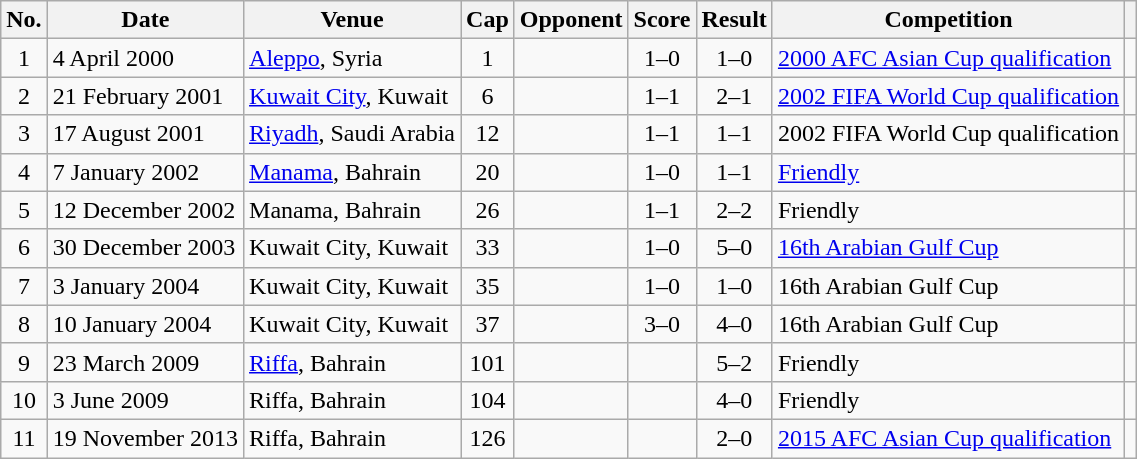<table class="wikitable sortable">
<tr>
<th scope="col">No.</th>
<th scope="col">Date</th>
<th scope="col">Venue</th>
<th scope="col">Cap</th>
<th scope="col">Opponent</th>
<th scope="col">Score</th>
<th scope="col">Result</th>
<th scope="col">Competition</th>
<th scope="col" class="unsortable"></th>
</tr>
<tr>
<td align="center">1</td>
<td>4 April 2000</td>
<td><a href='#'>Aleppo</a>, Syria</td>
<td align="center">1</td>
<td></td>
<td align="center">1–0</td>
<td align="center">1–0</td>
<td><a href='#'>2000 AFC Asian Cup qualification</a></td>
<td></td>
</tr>
<tr>
<td align="center">2</td>
<td>21 February 2001</td>
<td><a href='#'>Kuwait City</a>, Kuwait</td>
<td align="center">6</td>
<td></td>
<td align="center">1–1</td>
<td align="center">2–1</td>
<td><a href='#'>2002 FIFA World Cup qualification</a></td>
<td></td>
</tr>
<tr>
<td align="center">3</td>
<td>17 August 2001</td>
<td><a href='#'>Riyadh</a>, Saudi Arabia</td>
<td align="center">12</td>
<td></td>
<td align="center">1–1</td>
<td align="center">1–1</td>
<td>2002 FIFA World Cup qualification</td>
<td></td>
</tr>
<tr>
<td align="center">4</td>
<td>7 January 2002</td>
<td><a href='#'>Manama</a>, Bahrain</td>
<td align="center">20</td>
<td></td>
<td align="center">1–0</td>
<td align="center">1–1</td>
<td><a href='#'>Friendly</a></td>
<td></td>
</tr>
<tr>
<td align="center">5</td>
<td>12 December 2002</td>
<td>Manama, Bahrain</td>
<td align="center">26</td>
<td></td>
<td align="center">1–1</td>
<td align="center">2–2</td>
<td>Friendly</td>
<td></td>
</tr>
<tr>
<td align="center">6</td>
<td>30 December 2003</td>
<td>Kuwait City, Kuwait</td>
<td align="center">33</td>
<td></td>
<td align="center">1–0</td>
<td align="center">5–0</td>
<td><a href='#'>16th Arabian Gulf Cup</a></td>
<td></td>
</tr>
<tr>
<td align="center">7</td>
<td>3 January 2004</td>
<td>Kuwait City, Kuwait</td>
<td align="center">35</td>
<td></td>
<td align="center">1–0</td>
<td align="center">1–0</td>
<td>16th Arabian Gulf Cup</td>
<td></td>
</tr>
<tr>
<td align="center">8</td>
<td>10 January 2004</td>
<td>Kuwait City, Kuwait</td>
<td align="center">37</td>
<td></td>
<td align="center">3–0</td>
<td align="center">4–0</td>
<td>16th Arabian Gulf Cup</td>
<td></td>
</tr>
<tr>
<td align="center">9</td>
<td>23 March 2009</td>
<td><a href='#'>Riffa</a>, Bahrain</td>
<td align="center">101</td>
<td></td>
<td></td>
<td align="center">5–2</td>
<td>Friendly</td>
<td></td>
</tr>
<tr>
<td align="center">10</td>
<td>3 June 2009</td>
<td>Riffa, Bahrain</td>
<td align="center">104</td>
<td></td>
<td></td>
<td align="center">4–0</td>
<td>Friendly</td>
<td></td>
</tr>
<tr>
<td align="center">11</td>
<td>19 November 2013</td>
<td>Riffa, Bahrain</td>
<td align="center">126</td>
<td></td>
<td></td>
<td align="center">2–0</td>
<td><a href='#'>2015 AFC Asian Cup qualification</a></td>
<td></td>
</tr>
</table>
